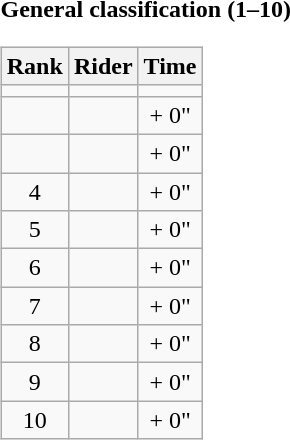<table>
<tr>
<td><strong>General classification (1–10)</strong><br><table class="wikitable">
<tr>
<th scope="col">Rank</th>
<th scope="col">Rider</th>
<th scope="col">Time</th>
</tr>
<tr>
<td style="text-align:center;"></td>
<td></td>
<td style="text-align:center;"></td>
</tr>
<tr>
<td style="text-align:center;"></td>
<td></td>
<td style="text-align:center;">+ 0"</td>
</tr>
<tr>
<td style="text-align:center;"></td>
<td></td>
<td style="text-align:center;">+ 0"</td>
</tr>
<tr>
<td style="text-align:center;">4</td>
<td></td>
<td style="text-align:center;">+ 0"</td>
</tr>
<tr>
<td style="text-align:center;">5</td>
<td></td>
<td style="text-align:center;">+ 0"</td>
</tr>
<tr>
<td style="text-align:center;">6</td>
<td></td>
<td style="text-align:center;">+ 0"</td>
</tr>
<tr>
<td style="text-align:center;">7</td>
<td></td>
<td style="text-align:center;">+ 0"</td>
</tr>
<tr>
<td style="text-align:center;">8</td>
<td></td>
<td style="text-align:center;">+ 0"</td>
</tr>
<tr>
<td style="text-align:center;">9</td>
<td></td>
<td style="text-align:center;">+ 0"</td>
</tr>
<tr>
<td style="text-align:center;">10</td>
<td></td>
<td style="text-align:center;">+ 0"</td>
</tr>
</table>
</td>
</tr>
</table>
